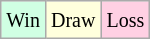<table class="wikitable">
<tr>
<td style="background: #d0ffe3;"><small>Win</small></td>
<td style="background: #ffffdd;"><small>Draw</small></td>
<td style="background: #ffd0e3;"><small>Loss</small></td>
</tr>
</table>
